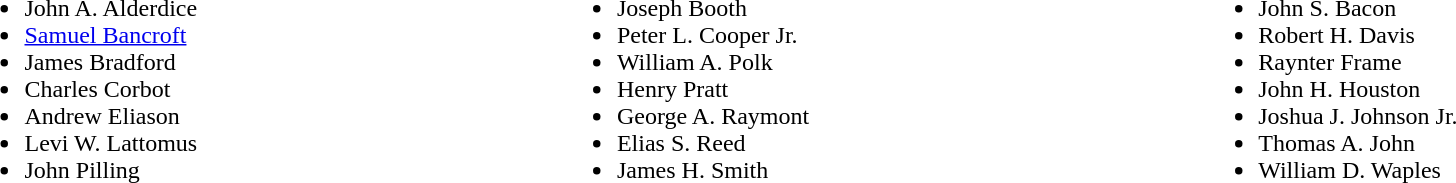<table width=100%>
<tr valign=top>
<td><br><ul><li>John A. Alderdice</li><li><a href='#'>Samuel Bancroft</a></li><li>James Bradford</li><li>Charles Corbot</li><li>Andrew Eliason</li><li>Levi W. Lattomus</li><li>John Pilling</li></ul></td>
<td><br><ul><li>Joseph Booth</li><li>Peter L. Cooper Jr.</li><li>William A. Polk</li><li>Henry Pratt</li><li>George A. Raymont</li><li>Elias S. Reed</li><li>James H. Smith</li></ul></td>
<td><br><ul><li>John S. Bacon</li><li>Robert H. Davis</li><li>Raynter Frame</li><li>John H. Houston</li><li>Joshua J. Johnson Jr.</li><li>Thomas A. John</li><li>William D. Waples</li></ul></td>
</tr>
</table>
